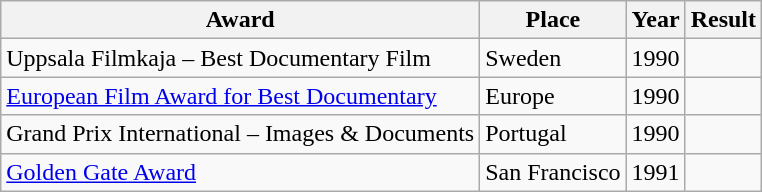<table class="wikitable sortable">
<tr>
<th>Award</th>
<th>Place</th>
<th>Year</th>
<th>Result</th>
</tr>
<tr>
<td>Uppsala Filmkaja – Best Documentary Film</td>
<td>Sweden</td>
<td>1990</td>
<td></td>
</tr>
<tr>
<td><a href='#'>European Film Award for Best Documentary</a></td>
<td>Europe</td>
<td>1990</td>
<td></td>
</tr>
<tr>
<td>Grand Prix International – Images & Documents</td>
<td>Portugal</td>
<td>1990</td>
<td></td>
</tr>
<tr>
<td><a href='#'>Golden Gate Award</a></td>
<td>San Francisco</td>
<td>1991</td>
<td></td>
</tr>
</table>
